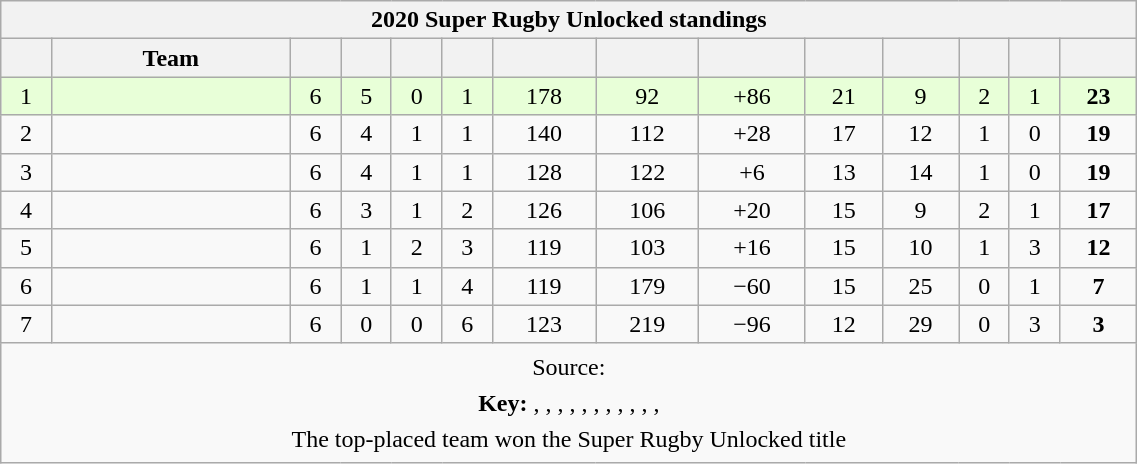<table class="wikitable" style="min-width:60%; text-align:center">
<tr>
<th colspan="100%"><strong>2020 Super Rugby Unlocked standings</strong></th>
</tr>
<tr>
<th style="padding:0;"></th>
<th style="width:9.5em;">Team</th>
<th></th>
<th></th>
<th></th>
<th></th>
<th></th>
<th></th>
<th></th>
<th style="padding:1px;"></th>
<th style="padding:1px;"></th>
<th style="padding:1px;"></th>
<th style="padding:1px;"></th>
<th style="padding:1px;"><br></th>
</tr>
<tr style="background:#E8FFD8;">
<td>1</td>
<td align=left></td>
<td>6</td>
<td>5</td>
<td>0</td>
<td>1</td>
<td>178</td>
<td>92</td>
<td>+86</td>
<td>21</td>
<td>9</td>
<td>2</td>
<td>1</td>
<td><strong>23</strong></td>
</tr>
<tr>
<td>2</td>
<td align=left></td>
<td>6</td>
<td>4</td>
<td>1</td>
<td>1</td>
<td>140</td>
<td>112</td>
<td>+28</td>
<td>17</td>
<td>12</td>
<td>1</td>
<td>0</td>
<td><strong>19</strong></td>
</tr>
<tr>
<td>3</td>
<td align=left></td>
<td>6</td>
<td>4</td>
<td>1</td>
<td>1</td>
<td>128</td>
<td>122</td>
<td>+6</td>
<td>13</td>
<td>14</td>
<td>1</td>
<td>0</td>
<td><strong>19</strong></td>
</tr>
<tr>
<td>4</td>
<td align=left></td>
<td>6</td>
<td>3</td>
<td>1</td>
<td>2</td>
<td>126</td>
<td>106</td>
<td>+20</td>
<td>15</td>
<td>9</td>
<td>2</td>
<td>1</td>
<td><strong>17</strong></td>
</tr>
<tr>
<td>5</td>
<td align></td>
<td>6</td>
<td>1</td>
<td>2</td>
<td>3</td>
<td>119</td>
<td>103</td>
<td>+16</td>
<td>15</td>
<td>10</td>
<td>1</td>
<td>3</td>
<td><strong>12</strong></td>
</tr>
<tr>
<td>6</td>
<td align=left></td>
<td>6</td>
<td>1</td>
<td>1</td>
<td>4</td>
<td>119</td>
<td>179</td>
<td>−60</td>
<td>15</td>
<td>25</td>
<td>0</td>
<td>1</td>
<td><strong>7</strong></td>
</tr>
<tr>
<td>7</td>
<td align=left></td>
<td>6</td>
<td>0</td>
<td>0</td>
<td>6</td>
<td>123</td>
<td>219</td>
<td>−96</td>
<td>12</td>
<td>29</td>
<td>0</td>
<td>3</td>
<td><strong>3</strong></td>
</tr>
<tr>
<td colspan="100%" style="line-height:1.5;"><div> Source: <br><strong>Key:</strong> , , , , , , , , , , , <br><span>The top-placed team</span> won the Super Rugby Unlocked title</div></td>
</tr>
</table>
